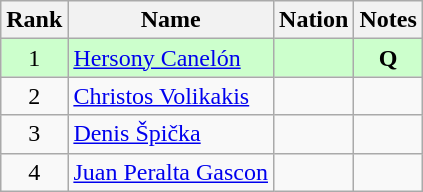<table class="wikitable sortable" style="text-align:center">
<tr>
<th>Rank</th>
<th>Name</th>
<th>Nation</th>
<th>Notes</th>
</tr>
<tr bgcolor=ccffcc>
<td>1</td>
<td align=left><a href='#'>Hersony Canelón</a></td>
<td align=left></td>
<td><strong>Q</strong></td>
</tr>
<tr>
<td>2</td>
<td align=left><a href='#'>Christos Volikakis</a></td>
<td align=left></td>
<td></td>
</tr>
<tr>
<td>3</td>
<td align=left><a href='#'>Denis Špička</a></td>
<td align=left></td>
<td></td>
</tr>
<tr>
<td>4</td>
<td align=left><a href='#'>Juan Peralta Gascon</a></td>
<td align=left></td>
<td></td>
</tr>
</table>
